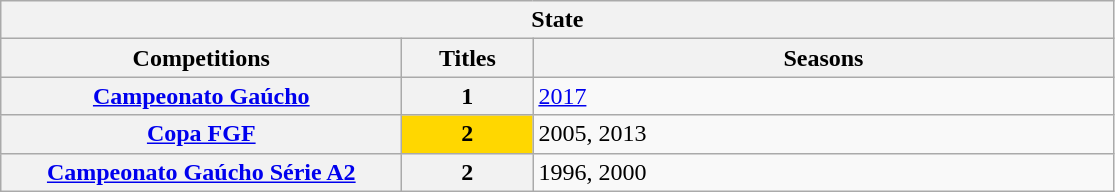<table class="wikitable">
<tr>
<th colspan="3">State</th>
</tr>
<tr>
<th style="width:260px">Competitions</th>
<th style="width:80px">Titles</th>
<th style="width:380px">Seasons</th>
</tr>
<tr>
<th style="text-align:center"><a href='#'>Campeonato Gaúcho</a></th>
<th style="text-align:center"><strong>1</strong></th>
<td align="left"><a href='#'>2017</a></td>
</tr>
<tr>
<th style="text-align:center"><a href='#'>Copa FGF</a></th>
<td bgcolor="gold" style="text-align:center"><strong>2</strong></td>
<td align="left">2005, 2013</td>
</tr>
<tr>
<th style="text-align:center"><a href='#'>Campeonato Gaúcho Série A2</a></th>
<th style="text-align:center"><strong>2</strong></th>
<td align="left">1996, 2000</td>
</tr>
</table>
